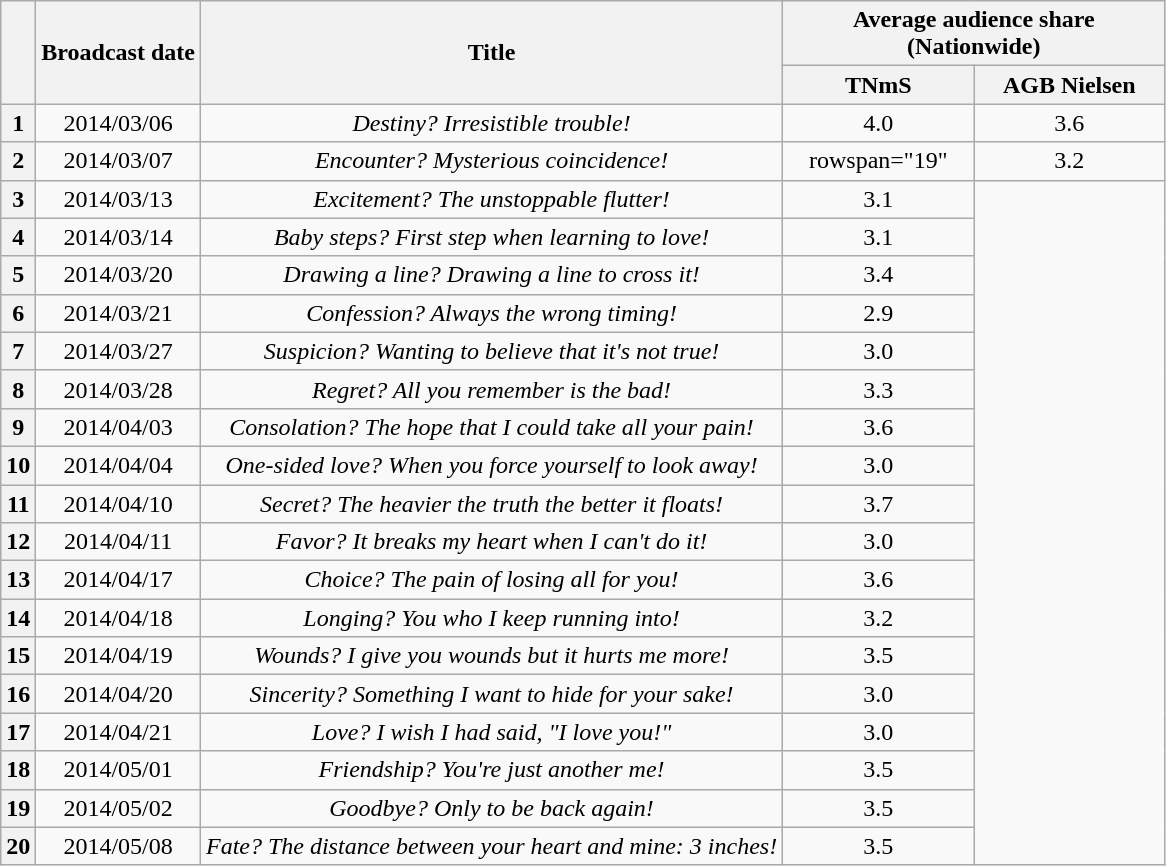<table class=wikitable style="text-align:center">
<tr>
<th rowspan="2"></th>
<th rowspan="2">Broadcast date</th>
<th rowspan="2">Title</th>
<th colspan="2">Average audience share (Nationwide)</th>
</tr>
<tr>
<th width="120">TNmS</th>
<th width="120">AGB Nielsen</th>
</tr>
<tr>
<th>1</th>
<td>2014/03/06</td>
<td><em>Destiny? Irresistible trouble!</em> </td>
<td>4.0</td>
<td>3.6</td>
</tr>
<tr>
<th>2</th>
<td>2014/03/07</td>
<td><em>Encounter? Mysterious coincidence!</em> </td>
<td>rowspan="19" </td>
<td>3.2</td>
</tr>
<tr>
<th>3</th>
<td>2014/03/13</td>
<td><em>Excitement? The unstoppable flutter!</em> </td>
<td>3.1</td>
</tr>
<tr>
<th>4</th>
<td>2014/03/14</td>
<td><em>Baby steps? First step when learning to love!</em> </td>
<td>3.1</td>
</tr>
<tr>
<th>5</th>
<td>2014/03/20</td>
<td><em>Drawing a line? Drawing a line to cross it!</em> </td>
<td>3.4</td>
</tr>
<tr>
<th>6</th>
<td>2014/03/21</td>
<td><em>Confession? Always the wrong timing!</em> </td>
<td>2.9</td>
</tr>
<tr>
<th>7</th>
<td>2014/03/27</td>
<td><em>Suspicion? Wanting to believe that it's not true!</em> </td>
<td>3.0</td>
</tr>
<tr>
<th>8</th>
<td>2014/03/28</td>
<td><em>Regret? All you remember is the bad!</em> </td>
<td>3.3</td>
</tr>
<tr>
<th>9</th>
<td>2014/04/03</td>
<td><em>Consolation? The hope that I could take all your pain!</em> </td>
<td>3.6</td>
</tr>
<tr>
<th>10</th>
<td>2014/04/04</td>
<td><em>One-sided love? When you force yourself to look away!</em> </td>
<td>3.0</td>
</tr>
<tr>
<th>11</th>
<td>2014/04/10</td>
<td><em>Secret? The heavier the truth the better it floats!</em> </td>
<td>3.7</td>
</tr>
<tr>
<th>12</th>
<td>2014/04/11</td>
<td><em>Favor? It breaks my heart when I can't do it!</em> </td>
<td>3.0</td>
</tr>
<tr>
<th>13</th>
<td>2014/04/17</td>
<td><em>Choice? The pain of losing all for you!</em> </td>
<td>3.6</td>
</tr>
<tr>
<th>14</th>
<td>2014/04/18</td>
<td><em>Longing? You who I keep running into!</em> </td>
<td>3.2</td>
</tr>
<tr>
<th>15</th>
<td>2014/04/19</td>
<td><em>Wounds? I give you wounds but it hurts me more!</em> </td>
<td>3.5</td>
</tr>
<tr>
<th>16</th>
<td>2014/04/20</td>
<td><em>Sincerity? Something I want to hide for your sake!</em> </td>
<td>3.0</td>
</tr>
<tr>
<th>17</th>
<td>2014/04/21</td>
<td><em>Love? I wish I had said, "I love you!"</em> </td>
<td>3.0</td>
</tr>
<tr>
<th>18</th>
<td>2014/05/01</td>
<td><em>Friendship? You're just another me!</em> </td>
<td>3.5</td>
</tr>
<tr>
<th>19</th>
<td>2014/05/02</td>
<td><em>Goodbye? Only to be back again!</em> </td>
<td>3.5</td>
</tr>
<tr>
<th>20</th>
<td>2014/05/08</td>
<td><em>Fate? The distance between your heart and mine: 3 inches!</em> </td>
<td>3.5</td>
</tr>
</table>
